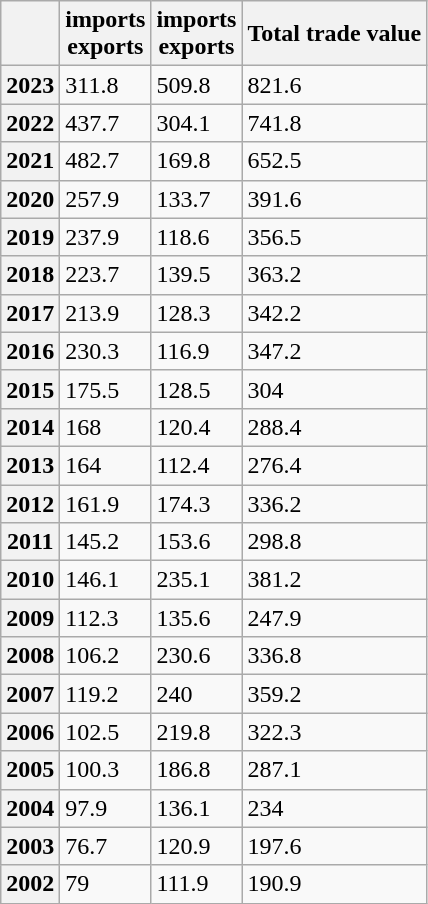<table class="wikitable">
<tr>
<th></th>
<th> imports<br> exports</th>
<th> imports<br> exports</th>
<th>Total trade value</th>
</tr>
<tr>
<th>2023</th>
<td>311.8</td>
<td>509.8</td>
<td>821.6</td>
</tr>
<tr>
<th>2022</th>
<td>437.7</td>
<td>304.1</td>
<td>741.8</td>
</tr>
<tr>
<th>2021</th>
<td>482.7</td>
<td>169.8</td>
<td>652.5</td>
</tr>
<tr>
<th>2020</th>
<td>257.9</td>
<td>133.7</td>
<td>391.6</td>
</tr>
<tr>
<th>2019</th>
<td>237.9</td>
<td>118.6</td>
<td>356.5</td>
</tr>
<tr>
<th>2018</th>
<td>223.7</td>
<td>139.5</td>
<td>363.2</td>
</tr>
<tr>
<th>2017</th>
<td>213.9</td>
<td>128.3</td>
<td>342.2</td>
</tr>
<tr>
<th>2016</th>
<td>230.3</td>
<td>116.9</td>
<td>347.2</td>
</tr>
<tr>
<th>2015</th>
<td>175.5</td>
<td>128.5</td>
<td>304</td>
</tr>
<tr>
<th>2014</th>
<td>168</td>
<td>120.4</td>
<td>288.4</td>
</tr>
<tr>
<th>2013</th>
<td>164</td>
<td>112.4</td>
<td>276.4</td>
</tr>
<tr>
<th>2012</th>
<td>161.9</td>
<td>174.3</td>
<td>336.2</td>
</tr>
<tr>
<th>2011</th>
<td>145.2</td>
<td>153.6</td>
<td>298.8</td>
</tr>
<tr>
<th>2010</th>
<td>146.1</td>
<td>235.1</td>
<td>381.2</td>
</tr>
<tr>
<th>2009</th>
<td>112.3</td>
<td>135.6</td>
<td>247.9</td>
</tr>
<tr>
<th>2008</th>
<td>106.2</td>
<td>230.6</td>
<td>336.8</td>
</tr>
<tr>
<th>2007</th>
<td>119.2</td>
<td>240</td>
<td>359.2</td>
</tr>
<tr>
<th>2006</th>
<td>102.5</td>
<td>219.8</td>
<td>322.3</td>
</tr>
<tr>
<th>2005</th>
<td>100.3</td>
<td>186.8</td>
<td>287.1</td>
</tr>
<tr>
<th>2004</th>
<td>97.9</td>
<td>136.1</td>
<td>234</td>
</tr>
<tr>
<th>2003</th>
<td>76.7</td>
<td>120.9</td>
<td>197.6</td>
</tr>
<tr>
<th>2002</th>
<td>79</td>
<td>111.9</td>
<td>190.9</td>
</tr>
</table>
